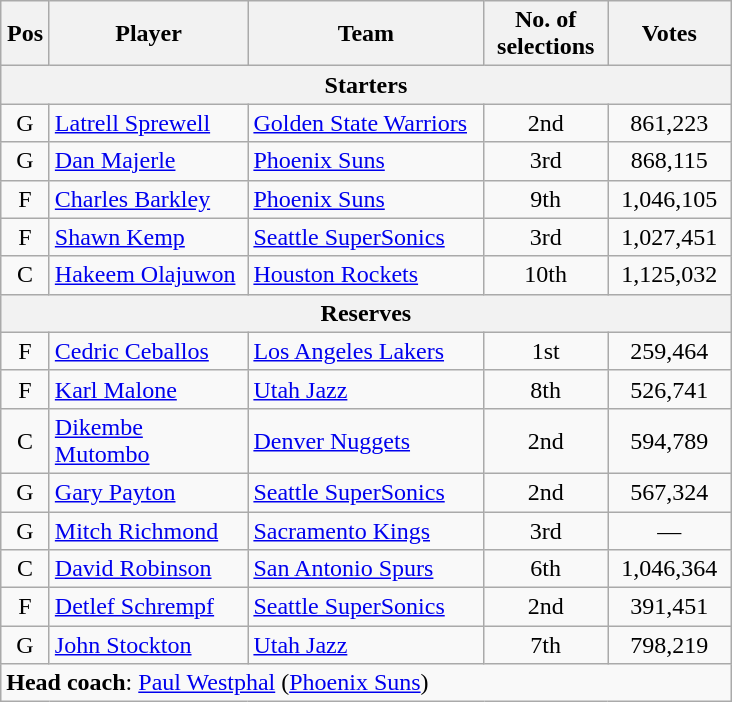<table class="wikitable" style="text-align:center">
<tr>
<th scope="col" style="width:25px;">Pos</th>
<th scope="col" style="width:125px;">Player</th>
<th scope="col" style="width:150px;">Team</th>
<th scope="col" style="width:75px;">No. of selections</th>
<th scope="col" style="width:75px;">Votes</th>
</tr>
<tr>
<th scope="col" colspan="5">Starters</th>
</tr>
<tr>
<td>G</td>
<td style="text-align:left"><a href='#'>Latrell Sprewell</a></td>
<td style="text-align:left"><a href='#'>Golden State Warriors</a></td>
<td>2nd</td>
<td>861,223</td>
</tr>
<tr>
<td>G</td>
<td style="text-align:left"><a href='#'>Dan Majerle</a></td>
<td style="text-align:left"><a href='#'>Phoenix Suns</a></td>
<td>3rd</td>
<td>868,115</td>
</tr>
<tr>
<td>F</td>
<td style="text-align:left"><a href='#'>Charles Barkley</a></td>
<td style="text-align:left"><a href='#'>Phoenix Suns</a></td>
<td>9th</td>
<td>1,046,105</td>
</tr>
<tr>
<td>F</td>
<td style="text-align:left"><a href='#'>Shawn Kemp</a></td>
<td style="text-align:left"><a href='#'>Seattle SuperSonics</a></td>
<td>3rd</td>
<td>1,027,451</td>
</tr>
<tr>
<td>C</td>
<td style="text-align:left"><a href='#'>Hakeem Olajuwon</a></td>
<td style="text-align:left"><a href='#'>Houston Rockets</a></td>
<td>10th</td>
<td>1,125,032</td>
</tr>
<tr>
<th scope="col" colspan="5">Reserves</th>
</tr>
<tr>
<td>F</td>
<td style="text-align:left"><a href='#'>Cedric Ceballos</a><br></td>
<td style="text-align:left"><a href='#'>Los Angeles Lakers</a></td>
<td>1st</td>
<td>259,464</td>
</tr>
<tr>
<td>F</td>
<td style="text-align:left"><a href='#'>Karl Malone</a></td>
<td style="text-align:left"><a href='#'>Utah Jazz</a></td>
<td>8th</td>
<td>526,741</td>
</tr>
<tr>
<td>C</td>
<td style="text-align:left"><a href='#'>Dikembe Mutombo</a><br></td>
<td style="text-align:left"><a href='#'>Denver Nuggets</a></td>
<td>2nd</td>
<td>594,789</td>
</tr>
<tr>
<td>G</td>
<td style="text-align:left"><a href='#'>Gary Payton</a></td>
<td style="text-align:left"><a href='#'>Seattle SuperSonics</a></td>
<td>2nd</td>
<td>567,324</td>
</tr>
<tr>
<td>G</td>
<td style="text-align:left"><a href='#'>Mitch Richmond</a></td>
<td style="text-align:left"><a href='#'>Sacramento Kings</a></td>
<td>3rd</td>
<td>—</td>
</tr>
<tr>
<td>C</td>
<td style="text-align:left"><a href='#'>David Robinson</a></td>
<td style="text-align:left"><a href='#'>San Antonio Spurs</a></td>
<td>6th</td>
<td>1,046,364</td>
</tr>
<tr>
<td>F</td>
<td style="text-align:left"><a href='#'>Detlef Schrempf</a></td>
<td style="text-align:left"><a href='#'>Seattle SuperSonics</a></td>
<td>2nd</td>
<td>391,451</td>
</tr>
<tr>
<td>G</td>
<td style="text-align:left"><a href='#'>John Stockton</a></td>
<td style="text-align:left"><a href='#'>Utah Jazz</a></td>
<td>7th</td>
<td>798,219</td>
</tr>
<tr>
<td style="text-align:left" colspan="5"><strong>Head coach</strong>: <a href='#'>Paul Westphal</a> (<a href='#'>Phoenix Suns</a>)</td>
</tr>
</table>
